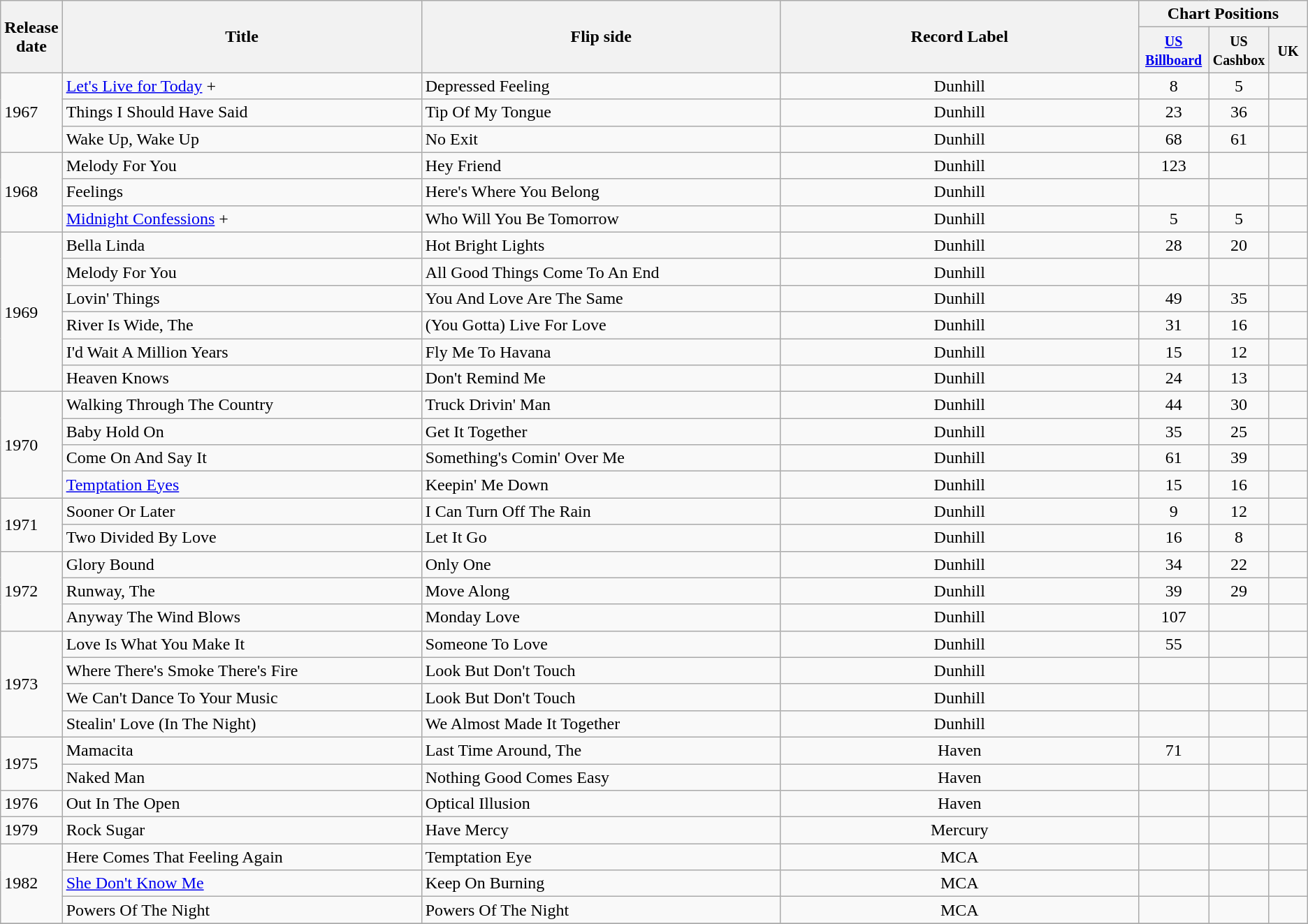<table class="wikitable">
<tr>
<th width="20" rowspan="2">Release date</th>
<th width="350" rowspan="2">Title</th>
<th width="350" rowspan="2">Flip side</th>
<th width="350" rowspan="2">Record Label</th>
<th colspan="4">Chart Positions</th>
</tr>
<tr>
<th width="60"><small><a href='#'>US Billboard</a></small></th>
<th width="50"><small> US Cashbox </small></th>
<th width="30"><small>UK</small></th>
</tr>
<tr>
<td rowspan="3">1967</td>
<td><a href='#'>Let's Live for Today</a> +</td>
<td>Depressed Feeling</td>
<td align="center">Dunhill</td>
<td align="center">8</td>
<td align="center">5</td>
<td align="center"></td>
</tr>
<tr>
<td>Things I Should Have Said</td>
<td>Tip Of My Tongue</td>
<td align="center">Dunhill</td>
<td align="center">23</td>
<td align="center">36</td>
<td align="center"></td>
</tr>
<tr>
<td>Wake Up, Wake Up</td>
<td>No Exit</td>
<td align="center">Dunhill</td>
<td align="center">68</td>
<td align="center">61</td>
<td align="center"></td>
</tr>
<tr>
<td rowspan="3">1968</td>
<td>Melody For You</td>
<td>Hey Friend</td>
<td align="center">Dunhill</td>
<td align="center">123</td>
<td align="center"></td>
<td align="center"></td>
</tr>
<tr>
<td>Feelings</td>
<td>Here's Where You Belong</td>
<td align="center">Dunhill</td>
<td align="center"></td>
<td align="center"></td>
<td align="center"></td>
</tr>
<tr>
<td><a href='#'>Midnight Confessions</a> +</td>
<td>Who Will You Be Tomorrow</td>
<td align="center">Dunhill</td>
<td align="center">5</td>
<td align="center">5</td>
<td align="center"></td>
</tr>
<tr>
<td rowspan="6">1969</td>
<td>Bella Linda</td>
<td>Hot Bright Lights</td>
<td align="center">Dunhill</td>
<td align="center">28</td>
<td align="center">20</td>
<td align="center"></td>
</tr>
<tr>
<td>Melody For You</td>
<td>All Good Things Come To An End</td>
<td align="center">Dunhill</td>
<td align="center"></td>
<td align="center"></td>
<td align="center"></td>
</tr>
<tr>
<td>Lovin' Things</td>
<td>You And Love Are The Same</td>
<td align="center">Dunhill</td>
<td align="center">49</td>
<td align="center">35</td>
<td align="center"></td>
</tr>
<tr>
<td>River Is Wide, The</td>
<td>(You Gotta) Live For Love</td>
<td align="center">Dunhill</td>
<td align="center">31</td>
<td align="center">16</td>
<td align="center"></td>
</tr>
<tr>
<td>I'd Wait A Million Years</td>
<td>Fly Me To Havana</td>
<td align="center">Dunhill</td>
<td align="center">15</td>
<td align="center">12</td>
<td align="center"></td>
</tr>
<tr>
<td>Heaven Knows</td>
<td>Don't Remind Me</td>
<td align="center">Dunhill</td>
<td align="center">24</td>
<td align="center">13</td>
<td align="center"></td>
</tr>
<tr>
<td rowspan="4">1970</td>
<td>Walking Through The Country</td>
<td>Truck Drivin' Man</td>
<td align="center">Dunhill</td>
<td align="center">44</td>
<td align="center">30</td>
<td align="center"></td>
</tr>
<tr>
<td>Baby Hold On</td>
<td>Get It Together</td>
<td align="center">Dunhill</td>
<td align="center">35</td>
<td align="center">25</td>
<td align="center"></td>
</tr>
<tr>
<td>Come On And Say It</td>
<td>Something's Comin' Over Me</td>
<td align="center">Dunhill</td>
<td align="center">61</td>
<td align="center">39</td>
<td align="center"></td>
</tr>
<tr>
<td><a href='#'>Temptation Eyes</a></td>
<td>Keepin' Me Down</td>
<td align="center">Dunhill</td>
<td align="center">15</td>
<td align="center">16</td>
<td align="center"></td>
</tr>
<tr>
<td rowspan="2">1971</td>
<td>Sooner Or Later</td>
<td>I Can Turn Off The Rain</td>
<td align="center">Dunhill</td>
<td align="center">9</td>
<td align="center">12</td>
<td align="center"></td>
</tr>
<tr>
<td>Two Divided By Love</td>
<td>Let It Go</td>
<td align="center">Dunhill</td>
<td align="center">16</td>
<td align="center">8</td>
<td align="center"></td>
</tr>
<tr>
<td rowspan="3">1972</td>
<td>Glory Bound</td>
<td>Only One</td>
<td align="center">Dunhill</td>
<td align="center">34</td>
<td align="center">22</td>
<td align="center"></td>
</tr>
<tr>
<td>Runway, The</td>
<td>Move Along</td>
<td align="center">Dunhill</td>
<td align="center">39</td>
<td align="center">29</td>
<td align="center"></td>
</tr>
<tr>
<td>Anyway The Wind Blows</td>
<td>Monday Love</td>
<td align="center">Dunhill</td>
<td align="center">107</td>
<td align="center"></td>
<td align="center"></td>
</tr>
<tr>
<td rowspan="4">1973</td>
<td>Love Is What You Make It</td>
<td>Someone To Love</td>
<td align="center">Dunhill</td>
<td align="center">55</td>
<td align="center"></td>
<td align="center"></td>
</tr>
<tr>
<td>Where There's Smoke There's Fire</td>
<td>Look But Don't Touch</td>
<td align="center">Dunhill</td>
<td align="center"></td>
<td align="center"></td>
<td align="center"></td>
</tr>
<tr>
<td>We Can't Dance To Your Music</td>
<td>Look But Don't Touch</td>
<td align="center">Dunhill</td>
<td align="center"></td>
<td align="center"></td>
<td align="center"></td>
</tr>
<tr>
<td>Stealin' Love (In The Night)</td>
<td>We Almost Made It Together</td>
<td align="center">Dunhill</td>
<td align="center"></td>
<td align="center"></td>
<td align="center"></td>
</tr>
<tr>
<td rowspan="2">1975</td>
<td>Mamacita</td>
<td>Last Time Around, The</td>
<td align="center">Haven</td>
<td align="center">71</td>
<td align="center"></td>
<td align="center"></td>
</tr>
<tr>
<td>Naked Man</td>
<td>Nothing Good Comes Easy</td>
<td align="center">Haven</td>
<td align="center"></td>
<td align="center"></td>
<td align="center"></td>
</tr>
<tr>
<td rowspan="1">1976</td>
<td>Out In The Open</td>
<td>Optical Illusion</td>
<td align="center">Haven</td>
<td align="center"></td>
<td align="center"></td>
<td align="center"></td>
</tr>
<tr>
<td rowspan="1">1979</td>
<td>Rock Sugar</td>
<td>Have Mercy</td>
<td align="center">Mercury</td>
<td align="center"></td>
<td align="center"></td>
<td align="center"></td>
</tr>
<tr>
<td rowspan="3">1982</td>
<td>Here Comes That Feeling Again</td>
<td>Temptation Eye</td>
<td align="center">MCA</td>
<td align="center"></td>
<td align="center"></td>
<td align="center"></td>
</tr>
<tr>
<td><a href='#'>She Don't Know Me</a></td>
<td>Keep On Burning</td>
<td align="center">MCA</td>
<td align="center"></td>
<td align="center"></td>
<td align="center"></td>
</tr>
<tr>
<td>Powers Of The Night</td>
<td>Powers Of The Night</td>
<td align="center">MCA</td>
<td align="center"></td>
<td align="center"></td>
<td align="center"></td>
</tr>
<tr>
</tr>
</table>
